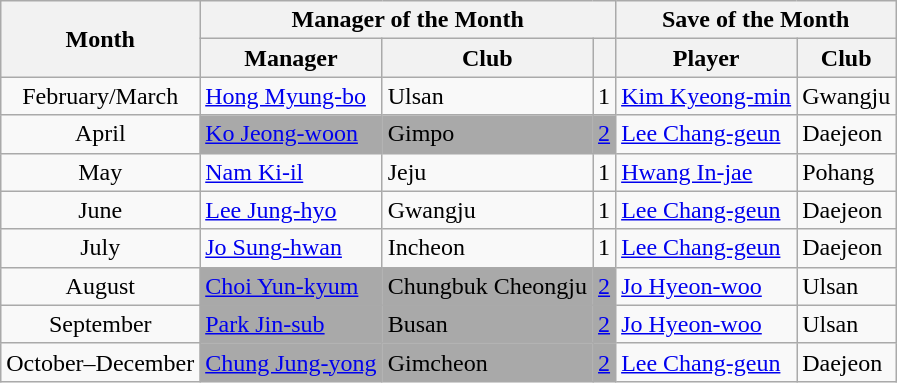<table class="wikitable">
<tr>
<th rowspan="2">Month</th>
<th colspan="3">Manager of the Month</th>
<th colspan="2">Save of the Month</th>
</tr>
<tr>
<th>Manager</th>
<th>Club</th>
<th></th>
<th>Player</th>
<th>Club</th>
</tr>
<tr>
<td align=center>February/March</td>
<td> <a href='#'>Hong Myung-bo</a></td>
<td>Ulsan</td>
<td align=center>1</td>
<td> <a href='#'>Kim Kyeong-min</a></td>
<td>Gwangju</td>
</tr>
<tr>
<td align=center>April</td>
<td bgcolor=darkgray> <a href='#'>Ko Jeong-woon</a></td>
<td bgcolor=darkgray>Gimpo</td>
<td align=center bgcolor=darkgray><a href='#'>2</a></td>
<td> <a href='#'>Lee Chang-geun</a></td>
<td>Daejeon</td>
</tr>
<tr>
<td align=center>May</td>
<td> <a href='#'>Nam Ki-il</a></td>
<td>Jeju</td>
<td align=center>1</td>
<td> <a href='#'>Hwang In-jae</a></td>
<td>Pohang</td>
</tr>
<tr>
<td align=center>June</td>
<td> <a href='#'>Lee Jung-hyo</a></td>
<td>Gwangju</td>
<td align=center>1</td>
<td> <a href='#'>Lee Chang-geun</a></td>
<td>Daejeon</td>
</tr>
<tr>
<td align=center>July</td>
<td> <a href='#'>Jo Sung-hwan</a></td>
<td>Incheon</td>
<td align=center>1</td>
<td> <a href='#'>Lee Chang-geun</a></td>
<td>Daejeon</td>
</tr>
<tr>
<td align=center>August</td>
<td bgcolor=darkgray> <a href='#'>Choi Yun-kyum</a></td>
<td bgcolor=darkgray>Chungbuk Cheongju</td>
<td align=center bgcolor=darkgray><a href='#'>2</a></td>
<td> <a href='#'>Jo Hyeon-woo</a></td>
<td>Ulsan</td>
</tr>
<tr>
<td align=center>September</td>
<td bgcolor=darkgray> <a href='#'>Park Jin-sub</a></td>
<td bgcolor=darkgray>Busan</td>
<td align=center bgcolor=darkgray><a href='#'>2</a></td>
<td> <a href='#'>Jo Hyeon-woo</a></td>
<td>Ulsan</td>
</tr>
<tr>
<td align=center>October–December</td>
<td bgcolor=darkgray> <a href='#'>Chung Jung-yong</a></td>
<td bgcolor=darkgray>Gimcheon</td>
<td align=center bgcolor=darkgray><a href='#'>2</a></td>
<td> <a href='#'>Lee Chang-geun</a></td>
<td>Daejeon</td>
</tr>
</table>
